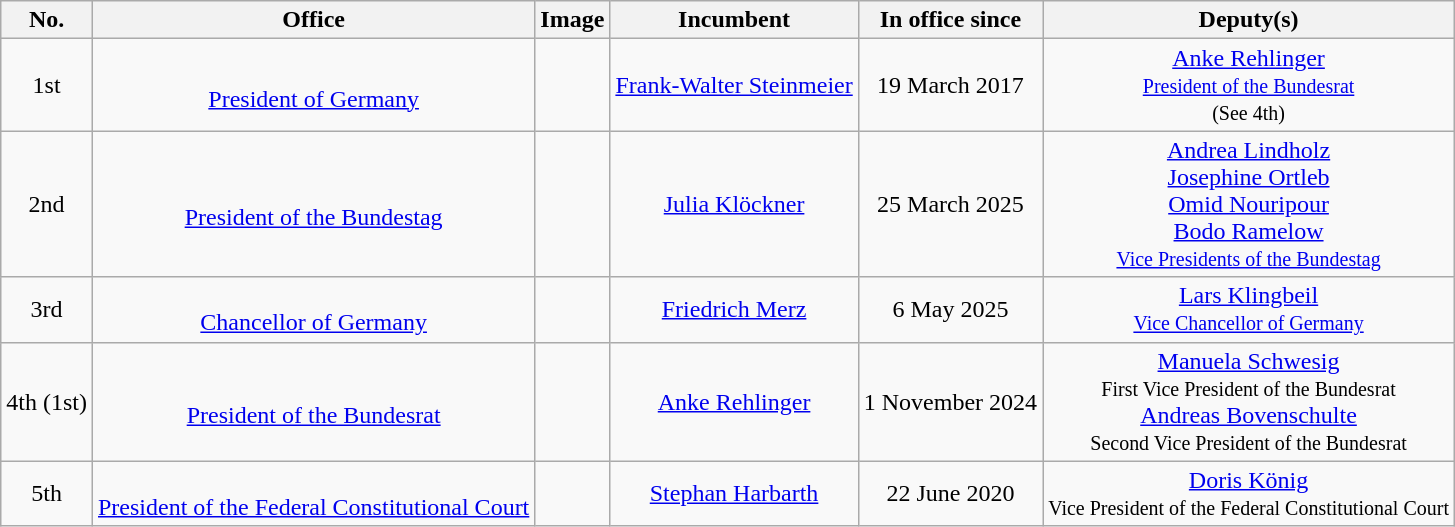<table class="wikitable" style="text-align:center">
<tr>
<th>No.</th>
<th>Office</th>
<th>Image</th>
<th>Incumbent</th>
<th>In office since</th>
<th>Deputy(s)</th>
</tr>
<tr>
<td>1st</td>
<td><br><a href='#'>President of Germany</a></td>
<td></td>
<td><a href='#'>Frank-Walter Steinmeier</a></td>
<td>19 March 2017</td>
<td><a href='#'>Anke Rehlinger</a><br><small><a href='#'>President of the Bundesrat</a><br>(See 4th)</small></td>
</tr>
<tr>
<td>2nd</td>
<td><br><a href='#'>President of the Bundestag</a></td>
<td></td>
<td><a href='#'>Julia Klöckner</a></td>
<td>25 March 2025</td>
<td><a href='#'>Andrea Lindholz</a><br><a href='#'>Josephine Ortleb</a><br><a href='#'>Omid Nouripour</a><br><a href='#'>Bodo Ramelow</a><br><small><a href='#'>Vice Presidents of the Bundestag</a></small></td>
</tr>
<tr>
<td>3rd</td>
<td><br><a href='#'>Chancellor of Germany</a></td>
<td></td>
<td><a href='#'>Friedrich Merz</a></td>
<td>6 May 2025</td>
<td><a href='#'>Lars Klingbeil</a><br><small><a href='#'>Vice Chancellor of Germany</a></small></td>
</tr>
<tr>
<td>4th (1st)</td>
<td><br><a href='#'>President of the Bundesrat</a></td>
<td></td>
<td><a href='#'>Anke Rehlinger</a></td>
<td>1 November 2024</td>
<td><a href='#'>Manuela Schwesig</a><br><small>First Vice President of the Bundesrat</small><br><a href='#'>Andreas Bovenschulte</a><br><small>Second Vice President of the Bundesrat</small></td>
</tr>
<tr>
<td>5th</td>
<td><br><a href='#'>President of the Federal Constitutional Court</a></td>
<td></td>
<td><a href='#'>Stephan Harbarth</a></td>
<td>22 June 2020</td>
<td><a href='#'>Doris König</a><br><small>Vice President of the Federal Constitutional Court</small></td>
</tr>
</table>
